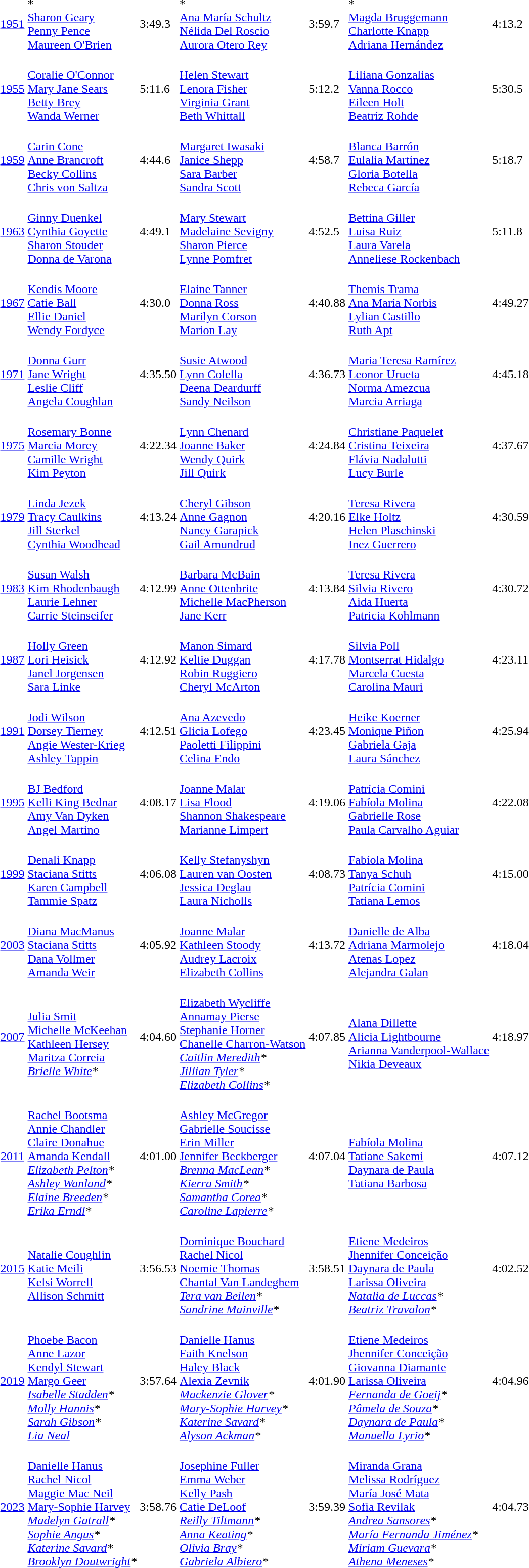<table>
<tr>
<td align=center><a href='#'>1951</a></td>
<td>*<br><a href='#'>Sharon Geary</a><br><a href='#'>Penny Pence</a><br><a href='#'>Maureen O'Brien</a></td>
<td>3:49.3</td>
<td>*<br><a href='#'>Ana María Schultz</a><br><a href='#'>Nélida Del Roscio</a><br><a href='#'>Aurora Otero Rey</a></td>
<td>3:59.7</td>
<td>*<br><a href='#'>Magda Bruggemann</a><br><a href='#'>Charlotte Knapp</a><br><a href='#'>Adriana Hernández</a></td>
<td>4:13.2</td>
</tr>
<tr>
<td align=center><a href='#'>1955</a></td>
<td><br><a href='#'>Coralie O'Connor</a><br><a href='#'>Mary Jane Sears</a><br><a href='#'>Betty Brey</a><br><a href='#'>Wanda Werner</a></td>
<td>5:11.6</td>
<td><br><a href='#'>Helen Stewart</a><br><a href='#'>Lenora Fisher</a><br><a href='#'>Virginia Grant</a><br><a href='#'>Beth Whittall</a></td>
<td>5:12.2</td>
<td><br><a href='#'>Liliana Gonzalias</a><br><a href='#'>Vanna Rocco</a><br><a href='#'>Eileen Holt</a><br><a href='#'>Beatríz Rohde</a></td>
<td>5:30.5</td>
</tr>
<tr>
<td align=center><a href='#'>1959</a></td>
<td><br><a href='#'>Carin Cone</a><br><a href='#'>Anne Brancroft</a><br><a href='#'>Becky Collins</a><br><a href='#'>Chris von Saltza</a></td>
<td>4:44.6</td>
<td><br><a href='#'>Margaret Iwasaki</a><br><a href='#'>Janice Shepp</a><br><a href='#'>Sara Barber</a><br><a href='#'>Sandra Scott</a></td>
<td>4:58.7</td>
<td><br><a href='#'>Blanca Barrón</a><br><a href='#'>Eulalia Martínez</a><br><a href='#'>Gloria Botella</a><br><a href='#'>Rebeca García</a></td>
<td>5:18.7</td>
</tr>
<tr>
<td align=center><a href='#'>1963</a></td>
<td><br><a href='#'>Ginny Duenkel</a><br><a href='#'>Cynthia Goyette</a><br><a href='#'>Sharon Stouder</a><br><a href='#'>Donna de Varona</a></td>
<td>4:49.1</td>
<td><br><a href='#'>Mary Stewart</a><br><a href='#'>Madelaine Sevigny</a><br><a href='#'>Sharon Pierce</a><br><a href='#'>Lynne Pomfret</a></td>
<td>4:52.5</td>
<td><br><a href='#'>Bettina Giller</a><br><a href='#'>Luisa Ruiz</a><br><a href='#'>Laura Varela</a><br><a href='#'>Anneliese Rockenbach</a></td>
<td>5:11.8</td>
</tr>
<tr>
<td align=center><a href='#'>1967</a></td>
<td><br><a href='#'>Kendis Moore</a><br><a href='#'>Catie Ball</a><br><a href='#'>Ellie Daniel</a><br><a href='#'>Wendy Fordyce</a></td>
<td>4:30.0</td>
<td><br><a href='#'>Elaine Tanner</a><br><a href='#'>Donna Ross</a><br><a href='#'>Marilyn Corson</a><br><a href='#'>Marion Lay</a></td>
<td>4:40.88</td>
<td><br><a href='#'>Themis Trama</a><br><a href='#'>Ana María Norbis</a><br><a href='#'>Lylian Castillo</a><br><a href='#'>Ruth Apt</a></td>
<td>4:49.27</td>
</tr>
<tr>
<td align=center><a href='#'>1971</a></td>
<td><br><a href='#'>Donna Gurr</a><br><a href='#'>Jane Wright</a><br><a href='#'>Leslie Cliff</a><br><a href='#'>Angela Coughlan</a></td>
<td>4:35.50</td>
<td><br><a href='#'>Susie Atwood</a><br><a href='#'>Lynn Colella</a><br><a href='#'>Deena Deardurff</a><br><a href='#'>Sandy Neilson</a></td>
<td>4:36.73</td>
<td><br><a href='#'>Maria Teresa Ramírez</a><br><a href='#'>Leonor Urueta</a><br><a href='#'>Norma Amezcua</a><br><a href='#'>Marcia Arriaga</a></td>
<td>4:45.18</td>
</tr>
<tr>
<td align=center><a href='#'>1975</a></td>
<td><br><a href='#'>Rosemary Bonne</a><br><a href='#'>Marcia Morey</a><br><a href='#'>Camille Wright</a><br><a href='#'>Kim Peyton</a></td>
<td>4:22.34</td>
<td><br><a href='#'>Lynn Chenard</a><br><a href='#'>Joanne Baker</a><br><a href='#'>Wendy Quirk</a><br><a href='#'>Jill Quirk</a></td>
<td>4:24.84</td>
<td><br><a href='#'>Christiane Paquelet</a><br><a href='#'>Cristina Teixeira</a><br><a href='#'>Flávia Nadalutti</a><br><a href='#'>Lucy Burle</a></td>
<td>4:37.67</td>
</tr>
<tr>
<td align=center><a href='#'>1979</a></td>
<td><br><a href='#'>Linda Jezek</a><br><a href='#'>Tracy Caulkins</a><br><a href='#'>Jill Sterkel</a><br><a href='#'>Cynthia Woodhead</a></td>
<td>4:13.24</td>
<td><br><a href='#'>Cheryl Gibson</a><br><a href='#'>Anne Gagnon</a><br><a href='#'>Nancy Garapick</a><br><a href='#'>Gail Amundrud</a></td>
<td>4:20.16</td>
<td><br><a href='#'>Teresa Rivera</a><br><a href='#'>Elke Holtz</a><br><a href='#'>Helen Plaschinski</a><br><a href='#'>Inez Guerrero</a></td>
<td>4:30.59</td>
</tr>
<tr>
<td align=center><a href='#'>1983</a></td>
<td><br><a href='#'>Susan Walsh</a><br><a href='#'>Kim Rhodenbaugh</a><br><a href='#'>Laurie Lehner</a><br><a href='#'>Carrie Steinseifer</a></td>
<td>4:12.99</td>
<td><br><a href='#'>Barbara McBain</a><br><a href='#'>Anne Ottenbrite</a><br><a href='#'>Michelle MacPherson</a><br><a href='#'>Jane Kerr</a></td>
<td>4:13.84</td>
<td><br><a href='#'>Teresa Rivera</a><br><a href='#'>Silvia Rivero</a><br><a href='#'>Aida Huerta</a><br><a href='#'>Patricia Kohlmann</a></td>
<td>4:30.72</td>
</tr>
<tr>
<td align=center><a href='#'>1987</a></td>
<td><br><a href='#'>Holly Green</a><br><a href='#'>Lori Heisick</a><br><a href='#'>Janel Jorgensen</a><br><a href='#'>Sara Linke</a></td>
<td>4:12.92</td>
<td><br><a href='#'>Manon Simard</a><br><a href='#'>Keltie Duggan</a><br><a href='#'>Robin Ruggiero</a><br><a href='#'>Cheryl McArton</a></td>
<td>4:17.78</td>
<td><br><a href='#'>Silvia Poll</a><br><a href='#'>Montserrat Hidalgo</a><br><a href='#'>Marcela Cuesta</a><br><a href='#'>Carolina Mauri</a></td>
<td>4:23.11</td>
</tr>
<tr>
<td align=center><a href='#'>1991</a></td>
<td><br><a href='#'>Jodi Wilson</a><br><a href='#'>Dorsey Tierney</a><br><a href='#'>Angie Wester-Krieg</a><br><a href='#'>Ashley Tappin</a></td>
<td>4:12.51</td>
<td><br><a href='#'>Ana Azevedo</a><br><a href='#'>Glicia Lofego</a><br><a href='#'>Paoletti Filippini</a><br><a href='#'>Celina Endo</a></td>
<td>4:23.45</td>
<td><br><a href='#'>Heike Koerner</a><br><a href='#'>Monique Piñon</a><br><a href='#'>Gabriela Gaja</a><br><a href='#'>Laura Sánchez</a></td>
<td>4:25.94</td>
</tr>
<tr>
<td align=center><a href='#'>1995</a></td>
<td><br><a href='#'>BJ Bedford</a><br><a href='#'>Kelli King Bednar</a><br><a href='#'>Amy Van Dyken</a><br><a href='#'>Angel Martino</a></td>
<td>4:08.17</td>
<td><br><a href='#'>Joanne Malar</a><br><a href='#'>Lisa Flood</a><br><a href='#'>Shannon Shakespeare</a><br><a href='#'>Marianne Limpert</a></td>
<td>4:19.06</td>
<td><br><a href='#'>Patrícia Comini</a><br><a href='#'>Fabíola Molina</a><br><a href='#'>Gabrielle Rose</a><br><a href='#'>Paula Carvalho Aguiar</a></td>
<td>4:22.08</td>
</tr>
<tr>
<td align=center><a href='#'>1999</a></td>
<td><br><a href='#'>Denali Knapp</a><br><a href='#'>Staciana Stitts</a><br><a href='#'>Karen Campbell</a><br><a href='#'>Tammie Spatz</a></td>
<td>4:06.08</td>
<td><br><a href='#'>Kelly Stefanyshyn</a><br><a href='#'>Lauren van Oosten</a><br><a href='#'>Jessica Deglau</a><br><a href='#'>Laura Nicholls</a></td>
<td>4:08.73</td>
<td><br><a href='#'>Fabíola Molina</a><br><a href='#'>Tanya Schuh</a><br><a href='#'>Patrícia Comini</a><br><a href='#'>Tatiana Lemos</a></td>
<td>4:15.00</td>
</tr>
<tr>
<td align=center><a href='#'>2003</a></td>
<td><br><a href='#'>Diana MacManus</a><br><a href='#'>Staciana Stitts</a><br><a href='#'>Dana Vollmer</a><br><a href='#'>Amanda Weir</a></td>
<td>4:05.92</td>
<td><br><a href='#'>Joanne Malar</a><br><a href='#'>Kathleen Stoody</a><br><a href='#'>Audrey Lacroix</a><br><a href='#'>Elizabeth Collins</a></td>
<td>4:13.72</td>
<td><br><a href='#'>Danielle de Alba</a><br><a href='#'>Adriana Marmolejo</a><br><a href='#'>Atenas Lopez</a><br><a href='#'>Alejandra Galan</a></td>
<td>4:18.04</td>
</tr>
<tr>
<td align=center><a href='#'>2007</a></td>
<td><br><a href='#'>Julia Smit</a><br><a href='#'>Michelle McKeehan</a><br><a href='#'>Kathleen Hersey</a><br><a href='#'>Maritza Correia</a><br><em><a href='#'>Brielle White</a>*</em></td>
<td>4:04.60</td>
<td><br><a href='#'>Elizabeth Wycliffe</a><br><a href='#'>Annamay Pierse</a><br><a href='#'>Stephanie Horner</a><br><a href='#'>Chanelle Charron-Watson</a><br><em><a href='#'>Caitlin Meredith</a>*</em><br><em><a href='#'>Jillian Tyler</a>*</em><br><em><a href='#'>Elizabeth Collins</a>*</em></td>
<td>4:07.85</td>
<td><br><a href='#'>Alana Dillette</a><br><a href='#'>Alicia Lightbourne</a><br><a href='#'>Arianna Vanderpool-Wallace</a><br><a href='#'>Nikia Deveaux</a></td>
<td>4:18.97</td>
</tr>
<tr>
<td align=center><a href='#'>2011</a></td>
<td><br><a href='#'>Rachel Bootsma</a><br><a href='#'>Annie Chandler</a><br><a href='#'>Claire Donahue</a><br><a href='#'>Amanda Kendall</a><br><em><a href='#'>Elizabeth Pelton</a>*</em><br><em><a href='#'>Ashley Wanland</a>*</em><br><em><a href='#'>Elaine Breeden</a>*</em><br><em><a href='#'>Erika Erndl</a>*</em></td>
<td>4:01.00</td>
<td><br><a href='#'>Ashley McGregor</a><br><a href='#'>Gabrielle Soucisse</a><br><a href='#'>Erin Miller</a><br><a href='#'>Jennifer Beckberger</a><br><em><a href='#'>Brenna MacLean</a>*</em><br><em><a href='#'>Kierra Smith</a>*</em><br><em><a href='#'>Samantha Corea</a>*</em><br><em><a href='#'>Caroline Lapierre</a>*</em></td>
<td>4:07.04</td>
<td><br><a href='#'>Fabíola Molina</a><br><a href='#'>Tatiane Sakemi</a><br><a href='#'>Daynara de Paula</a><br><a href='#'>Tatiana Barbosa</a></td>
<td>4:07.12</td>
</tr>
<tr>
<td align=center><a href='#'>2015</a></td>
<td><br><a href='#'>Natalie Coughlin</a><br><a href='#'>Katie Meili</a><br><a href='#'>Kelsi Worrell</a><br><a href='#'>Allison Schmitt</a></td>
<td>3:56.53</td>
<td><br><a href='#'>Dominique Bouchard</a><br><a href='#'>Rachel Nicol</a><br><a href='#'>Noemie Thomas</a><br><a href='#'>Chantal Van Landeghem</a><br><em><a href='#'>Tera van Beilen</a>*</em><br><em><a href='#'>Sandrine Mainville</a>*</em></td>
<td>3:58.51</td>
<td><br><a href='#'>Etiene Medeiros</a><br><a href='#'>Jhennifer Conceição</a><br><a href='#'>Daynara de Paula</a><br><a href='#'>Larissa Oliveira</a><br><em><a href='#'>Natalia de Luccas</a>*</em><br><em><a href='#'>Beatriz Travalon</a>*</em></td>
<td>4:02.52</td>
</tr>
<tr>
<td align=center><a href='#'>2019</a></td>
<td><br><a href='#'>Phoebe Bacon</a><br><a href='#'>Anne Lazor</a><br><a href='#'>Kendyl Stewart</a><br><a href='#'>Margo Geer</a><br><em><a href='#'>Isabelle Stadden</a>*</em><br><em><a href='#'>Molly Hannis</a>*</em><br><em><a href='#'>Sarah Gibson</a>*</em><br><em><a href='#'>Lia Neal</a></em></td>
<td>3:57.64</td>
<td><br><a href='#'>Danielle Hanus</a><br><a href='#'>Faith Knelson</a><br><a href='#'>Haley Black</a><br><a href='#'>Alexia Zevnik</a><br><em><a href='#'>Mackenzie Glover</a>*</em><br><em><a href='#'>Mary-Sophie Harvey</a>*</em><br><em><a href='#'>Katerine Savard</a>*</em><br><em><a href='#'>Alyson Ackman</a>*</em></td>
<td>4:01.90</td>
<td><br><a href='#'>Etiene Medeiros</a><br><a href='#'>Jhennifer Conceição</a><br><a href='#'>Giovanna Diamante</a><br><a href='#'>Larissa Oliveira</a><br><em><a href='#'>Fernanda de Goeij</a>*</em><br><em><a href='#'>Pâmela de Souza</a>*</em><br><em><a href='#'>Daynara de Paula</a>*</em><br><em><a href='#'>Manuella Lyrio</a>*</em></td>
<td>4:04.96</td>
</tr>
<tr>
<td align=center><a href='#'>2023</a></td>
<td><br><a href='#'>Danielle Hanus</a><br><a href='#'>Rachel Nicol</a><br><a href='#'>Maggie Mac Neil</a><br><a href='#'>Mary-Sophie Harvey</a><br><em><a href='#'>Madelyn Gatrall</a>*</em><br><em><a href='#'>Sophie Angus</a>*</em><br><em><a href='#'>Katerine Savard</a>*</em><br><em><a href='#'>Brooklyn Doutwright</a>*</em></td>
<td>3:58.76</td>
<td><br><a href='#'>Josephine Fuller</a><br><a href='#'>Emma Weber</a><br><a href='#'>Kelly Pash</a><br><a href='#'>Catie DeLoof</a><br><em><a href='#'>Reilly Tiltmann</a>*</em><br><em><a href='#'>Anna Keating</a>*</em><br><em><a href='#'>Olivia Bray</a>*</em><br><em><a href='#'>Gabriela Albiero</a>*</em></td>
<td>3:59.39</td>
<td><br><a href='#'>Miranda Grana</a><br><a href='#'>Melissa Rodríguez</a><br><a href='#'>María José Mata</a><br><a href='#'>Sofia Revilak</a><br><em><a href='#'>Andrea Sansores</a>*</em><br><em><a href='#'>María Fernanda Jiménez</a>*</em><br><em><a href='#'>Miriam Guevara</a>*</em><br><em><a href='#'>Athena Meneses</a>*</em></td>
<td>4:04.73</td>
</tr>
</table>
